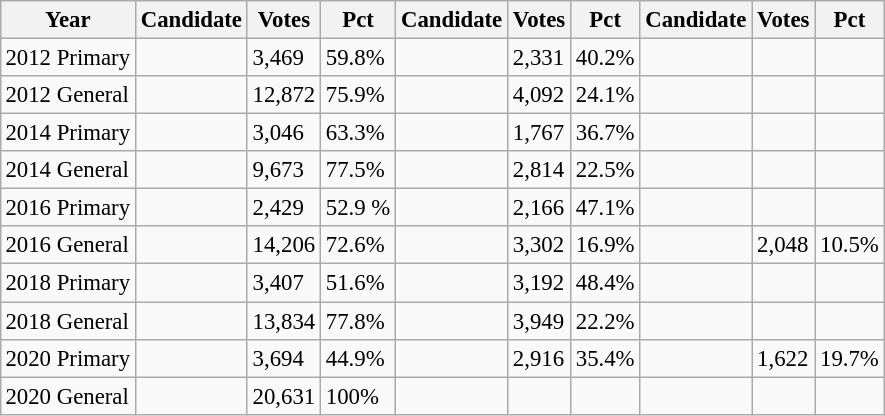<table class="wikitable" style="margin:0.5em ; font-size:95%">
<tr>
<th>Year</th>
<th>Candidate</th>
<th>Votes</th>
<th>Pct</th>
<th>Candidate</th>
<th>Votes</th>
<th>Pct</th>
<th>Candidate</th>
<th>Votes</th>
<th>Pct</th>
</tr>
<tr>
<td>2012 Primary</td>
<td></td>
<td>3,469</td>
<td>59.8%</td>
<td></td>
<td>2,331</td>
<td>40.2%</td>
<td></td>
<td></td>
<td></td>
</tr>
<tr>
<td>2012 General</td>
<td></td>
<td>12,872</td>
<td>75.9%</td>
<td></td>
<td>4,092</td>
<td>24.1%</td>
<td></td>
<td></td>
<td></td>
</tr>
<tr>
<td>2014 Primary</td>
<td></td>
<td>3,046</td>
<td>63.3%</td>
<td></td>
<td>1,767</td>
<td>36.7%</td>
<td></td>
<td></td>
<td></td>
</tr>
<tr>
<td>2014 General</td>
<td></td>
<td>9,673</td>
<td>77.5%</td>
<td></td>
<td>2,814</td>
<td>22.5%</td>
<td></td>
<td></td>
<td></td>
</tr>
<tr>
<td>2016 Primary</td>
<td></td>
<td>2,429</td>
<td>52.9 %</td>
<td></td>
<td>2,166</td>
<td>47.1%</td>
<td></td>
<td></td>
<td></td>
</tr>
<tr>
<td>2016 General</td>
<td></td>
<td>14,206</td>
<td>72.6%</td>
<td></td>
<td>3,302</td>
<td>16.9%</td>
<td></td>
<td>2,048</td>
<td>10.5%</td>
</tr>
<tr>
<td>2018 Primary</td>
<td></td>
<td>3,407</td>
<td>51.6%</td>
<td></td>
<td>3,192</td>
<td>48.4%</td>
<td></td>
<td></td>
<td></td>
</tr>
<tr>
<td>2018 General</td>
<td></td>
<td>13,834</td>
<td>77.8%</td>
<td></td>
<td>3,949</td>
<td>22.2%</td>
<td></td>
<td></td>
<td></td>
</tr>
<tr>
<td>2020 Primary</td>
<td></td>
<td>3,694</td>
<td>44.9%</td>
<td></td>
<td>2,916</td>
<td>35.4%</td>
<td></td>
<td>1,622</td>
<td>19.7%</td>
</tr>
<tr>
<td>2020 General</td>
<td></td>
<td>20,631</td>
<td>100%</td>
<td></td>
<td></td>
<td></td>
<td></td>
<td></td>
<td></td>
</tr>
</table>
